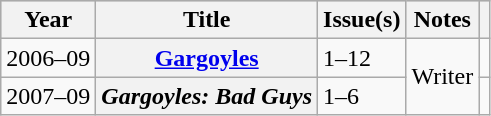<table class="wikitable sortable plainrowheaders">
<tr style="background:#ccc; text-align:center;">
<th scope="col">Year</th>
<th scope="col">Title</th>
<th scope="col">Issue(s)</th>
<th scope="col">Notes</th>
<th scope="col" class="unsortable"></th>
</tr>
<tr>
<td>2006–09</td>
<th scope=row><em><a href='#'></em>Gargoyles<em></a></em></th>
<td>1–12</td>
<td rowspan="2">Writer</td>
<td style="text-align:center;"></td>
</tr>
<tr>
<td>2007–09</td>
<th scope=row><em>Gargoyles: Bad Guys</em></th>
<td>1–6</td>
<td style="text-align:center;"></td>
</tr>
</table>
